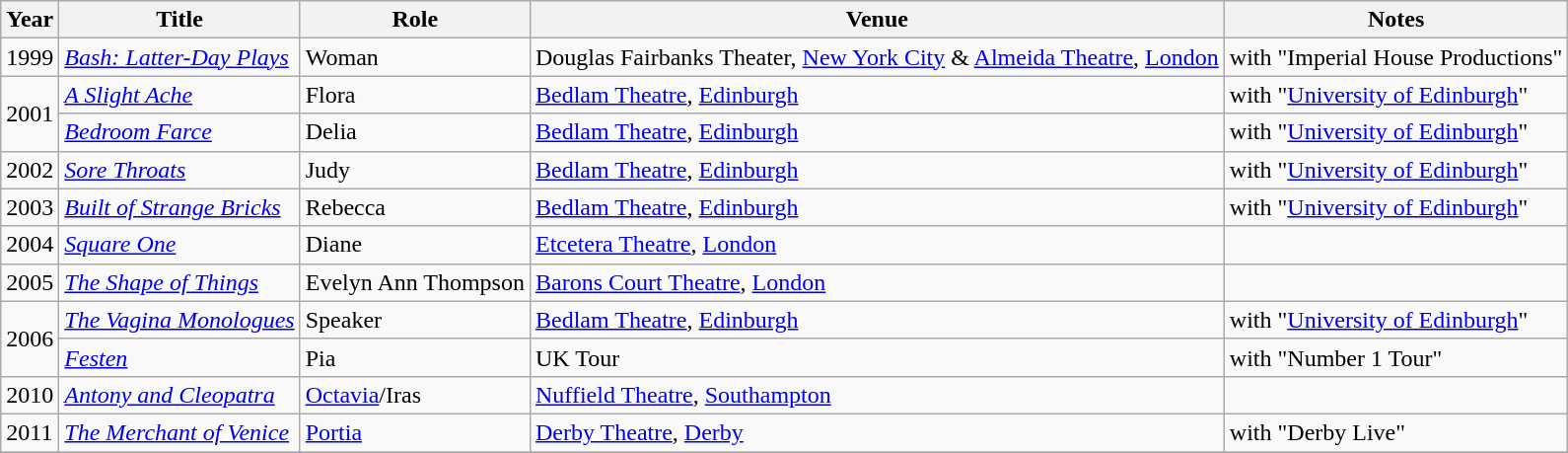<table class="wikitable sortable">
<tr>
<th>Year</th>
<th>Title</th>
<th>Role</th>
<th>Venue</th>
<th>Notes</th>
</tr>
<tr>
<td>1999</td>
<td><em><a href='#'>Bash: Latter-Day Plays</a></em></td>
<td>Woman</td>
<td>Douglas Fairbanks Theater, <a href='#'>New York City</a> & <a href='#'>Almeida Theatre</a>, <a href='#'>London</a></td>
<td>with "Imperial House Productions"</td>
</tr>
<tr>
<td rowspan="2">2001</td>
<td><em><a href='#'>A Slight Ache</a></em></td>
<td>Flora</td>
<td><a href='#'>Bedlam Theatre</a>, <a href='#'>Edinburgh</a></td>
<td>with "<a href='#'>University of Edinburgh</a>"</td>
</tr>
<tr>
<td><em><a href='#'>Bedroom Farce</a></em></td>
<td>Delia</td>
<td><a href='#'>Bedlam Theatre</a>, <a href='#'>Edinburgh</a></td>
<td>with "<a href='#'>University of Edinburgh</a>"</td>
</tr>
<tr>
<td>2002</td>
<td><em><a href='#'>Sore Throats</a></em></td>
<td>Judy</td>
<td><a href='#'>Bedlam Theatre</a>, <a href='#'>Edinburgh</a></td>
<td>with "<a href='#'>University of Edinburgh</a>"</td>
</tr>
<tr>
<td>2003</td>
<td><em><a href='#'>Built of Strange Bricks</a></em></td>
<td>Rebecca</td>
<td><a href='#'>Bedlam Theatre</a>, <a href='#'>Edinburgh</a></td>
<td>with "<a href='#'>University of Edinburgh</a>"</td>
</tr>
<tr>
<td>2004</td>
<td><em><a href='#'>Square One</a></em></td>
<td>Diane</td>
<td><a href='#'>Etcetera Theatre</a>, <a href='#'>London</a></td>
<td></td>
</tr>
<tr>
<td>2005</td>
<td><em><a href='#'>The Shape of Things</a></em></td>
<td>Evelyn Ann Thompson</td>
<td><a href='#'>Barons Court Theatre</a>, <a href='#'>London</a></td>
<td></td>
</tr>
<tr>
<td rowspan="2">2006</td>
<td><em><a href='#'>The Vagina Monologues</a></em></td>
<td>Speaker</td>
<td><a href='#'>Bedlam Theatre</a>, <a href='#'>Edinburgh</a></td>
<td>with "<a href='#'>University of Edinburgh</a>"</td>
</tr>
<tr>
<td><em><a href='#'>Festen</a></em></td>
<td>Pia</td>
<td>UK Tour</td>
<td>with "Number 1 Tour"</td>
</tr>
<tr>
<td>2010</td>
<td><em><a href='#'>Antony and Cleopatra</a></em></td>
<td><a href='#'>Octavia</a>/Iras</td>
<td><a href='#'>Nuffield Theatre</a>, <a href='#'>Southampton</a></td>
<td></td>
</tr>
<tr>
<td>2011</td>
<td><em><a href='#'>The Merchant of Venice</a></em></td>
<td><a href='#'>Portia</a></td>
<td><a href='#'>Derby Theatre</a>, <a href='#'>Derby</a></td>
<td>with "Derby Live"</td>
</tr>
<tr>
</tr>
</table>
